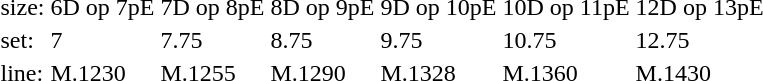<table style="margin-left:40px;">
<tr>
<td>size:</td>
<td>6D op 7pE</td>
<td>7D op 8pE</td>
<td>8D op 9pE</td>
<td>9D op 10pE</td>
<td>10D op 11pE</td>
<td>12D op 13pE</td>
</tr>
<tr>
<td>set:</td>
<td>7</td>
<td>7.75</td>
<td>8.75</td>
<td>9.75</td>
<td>10.75</td>
<td>12.75</td>
</tr>
<tr>
<td>line:</td>
<td>M.1230</td>
<td>M.1255</td>
<td>M.1290</td>
<td>M.1328</td>
<td>M.1360</td>
<td>M.1430</td>
</tr>
</table>
